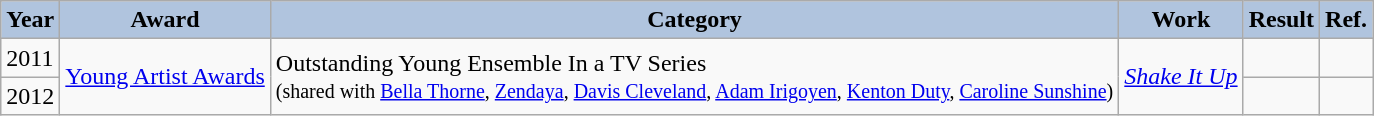<table class="wikitable">
<tr>
<th style="background:#b0c4de;">Year</th>
<th style="background:#b0c4de;">Award</th>
<th style="background:#b0c4de;">Category</th>
<th style="background:#b0c4de;">Work</th>
<th style="background:#b0c4de;">Result</th>
<th style="background:#b0c4de;">Ref.</th>
</tr>
<tr>
<td>2011</td>
<td rowspan=2><a href='#'>Young Artist Awards</a></td>
<td rowspan=2>Outstanding Young Ensemble In a TV Series<br><small>(shared with <a href='#'>Bella Thorne</a>, <a href='#'>Zendaya</a>, <a href='#'>Davis Cleveland</a>, <a href='#'>Adam Irigoyen</a>, <a href='#'>Kenton Duty</a>, <a href='#'>Caroline Sunshine</a>)</small></td>
<td rowspan=2><em><a href='#'>Shake It Up</a></em></td>
<td></td>
<td></td>
</tr>
<tr>
<td>2012</td>
<td></td>
<td></td>
</tr>
</table>
